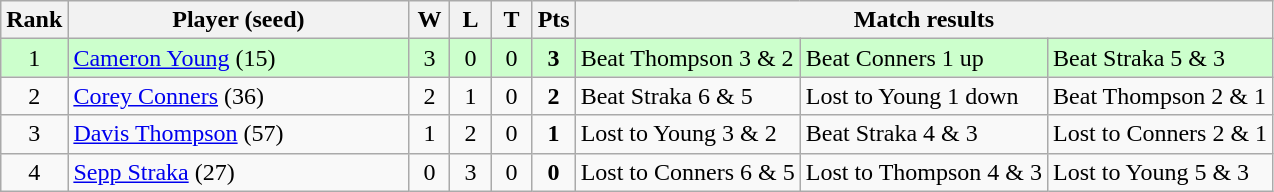<table class="wikitable" style="text-align:center">
<tr>
<th width="20">Rank</th>
<th width="220">Player (seed)</th>
<th width="20">W</th>
<th width="20">L</th>
<th width="20">T</th>
<th width="20">Pts</th>
<th colspan=3>Match results</th>
</tr>
<tr style="background:#cfc">
<td>1</td>
<td align=left> <a href='#'>Cameron Young</a> (15)</td>
<td>3</td>
<td>0</td>
<td>0</td>
<td><strong>3</strong></td>
<td align=left>Beat Thompson 3 & 2</td>
<td align=left>Beat Conners 1 up</td>
<td align=left>Beat Straka 5 & 3</td>
</tr>
<tr>
<td>2</td>
<td align=left> <a href='#'>Corey Conners</a> (36)</td>
<td>2</td>
<td>1</td>
<td>0</td>
<td><strong>2</strong></td>
<td align=left>Beat Straka 6 & 5</td>
<td align=left>Lost to Young 1 down</td>
<td align=left>Beat Thompson 2 & 1</td>
</tr>
<tr>
<td>3</td>
<td align=left> <a href='#'>Davis Thompson</a> (57)</td>
<td>1</td>
<td>2</td>
<td>0</td>
<td><strong>1</strong></td>
<td align=left>Lost to Young 3 & 2</td>
<td align=left>Beat Straka 4 & 3</td>
<td align=left>Lost to Conners 2 & 1</td>
</tr>
<tr>
<td>4</td>
<td align=left> <a href='#'>Sepp Straka</a> (27)</td>
<td>0</td>
<td>3</td>
<td>0</td>
<td><strong>0</strong></td>
<td align=left>Lost to Conners 6 & 5</td>
<td align=left>Lost to Thompson 4 & 3</td>
<td align=left>Lost to Young 5 & 3</td>
</tr>
</table>
